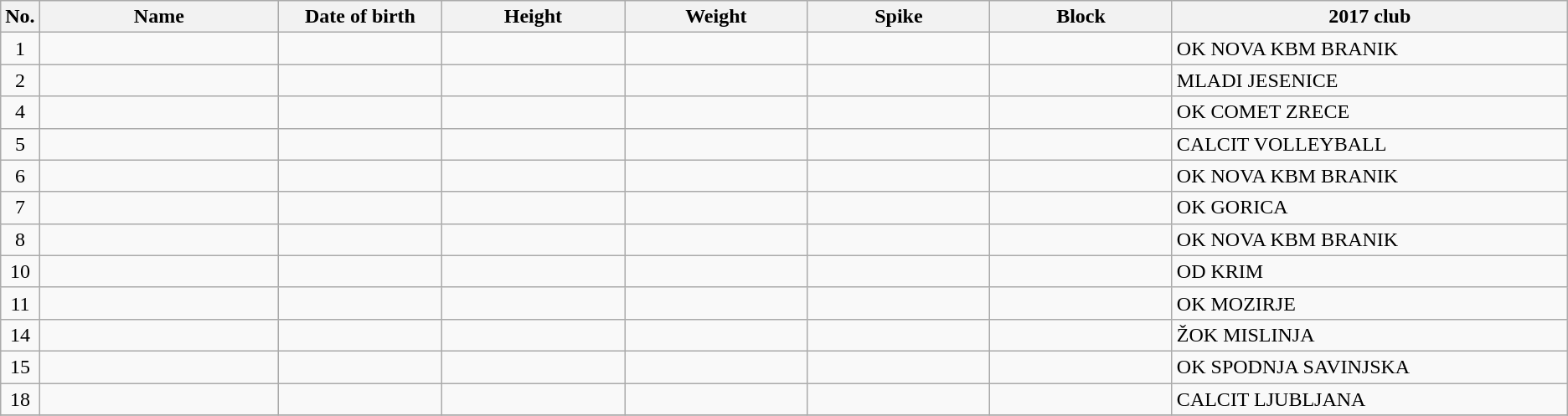<table class="wikitable sortable" style="font-size:100%; text-align:center;">
<tr>
<th>No.</th>
<th style="width:12em">Name</th>
<th style="width:8em">Date of birth</th>
<th style="width:9em">Height</th>
<th style="width:9em">Weight</th>
<th style="width:9em">Spike</th>
<th style="width:9em">Block</th>
<th style="width:20em">2017 club</th>
</tr>
<tr>
<td>1</td>
<td align=left></td>
<td align=right></td>
<td></td>
<td></td>
<td></td>
<td></td>
<td align=left>OK NOVA KBM BRANIK</td>
</tr>
<tr>
<td>2</td>
<td align=left></td>
<td align=right></td>
<td></td>
<td></td>
<td></td>
<td></td>
<td align=left>MLADI JESENICE</td>
</tr>
<tr>
<td>4</td>
<td align=left></td>
<td align=right></td>
<td></td>
<td></td>
<td></td>
<td></td>
<td align=left>OK COMET ZRECE</td>
</tr>
<tr>
<td>5</td>
<td align=left></td>
<td align=right></td>
<td></td>
<td></td>
<td></td>
<td></td>
<td align=left>CALCIT VOLLEYBALL</td>
</tr>
<tr>
<td>6</td>
<td align=left></td>
<td align=right></td>
<td></td>
<td></td>
<td></td>
<td></td>
<td align=left>OK NOVA KBM BRANIK</td>
</tr>
<tr>
<td>7</td>
<td align=left></td>
<td align=right></td>
<td></td>
<td></td>
<td></td>
<td></td>
<td align=left>OK GORICA</td>
</tr>
<tr>
<td>8</td>
<td align=left></td>
<td align=right></td>
<td></td>
<td></td>
<td></td>
<td></td>
<td align=left>OK NOVA KBM BRANIK</td>
</tr>
<tr>
<td>10</td>
<td align=left></td>
<td align=right></td>
<td></td>
<td></td>
<td></td>
<td></td>
<td align=left>OD KRIM</td>
</tr>
<tr>
<td>11</td>
<td align=left></td>
<td align=right></td>
<td></td>
<td></td>
<td></td>
<td></td>
<td align=left>OK MOZIRJE</td>
</tr>
<tr>
<td>14</td>
<td align=left></td>
<td align=right></td>
<td></td>
<td></td>
<td></td>
<td></td>
<td align=left>ŽOK MISLINJA</td>
</tr>
<tr>
<td>15</td>
<td align=left></td>
<td align=right></td>
<td></td>
<td></td>
<td></td>
<td></td>
<td align=left>OK SPODNJA SAVINJSKA</td>
</tr>
<tr>
<td>18</td>
<td align=left></td>
<td align=right></td>
<td></td>
<td></td>
<td></td>
<td></td>
<td align=left>CALCIT LJUBLJANA</td>
</tr>
<tr>
</tr>
</table>
